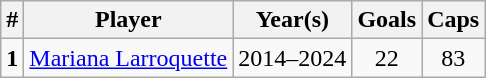<table class="wikitable sortable">
<tr>
<th width =>#</th>
<th width =>Player</th>
<th width =>Year(s)</th>
<th width =>Goals</th>
<th width =>Caps</th>
</tr>
<tr>
<td align=center><strong>1</strong></td>
<td><a href='#'>Mariana Larroquette</a></td>
<td>2014–2024</td>
<td align=center>22</td>
<td align=center>83<br></td>
</tr>
</table>
